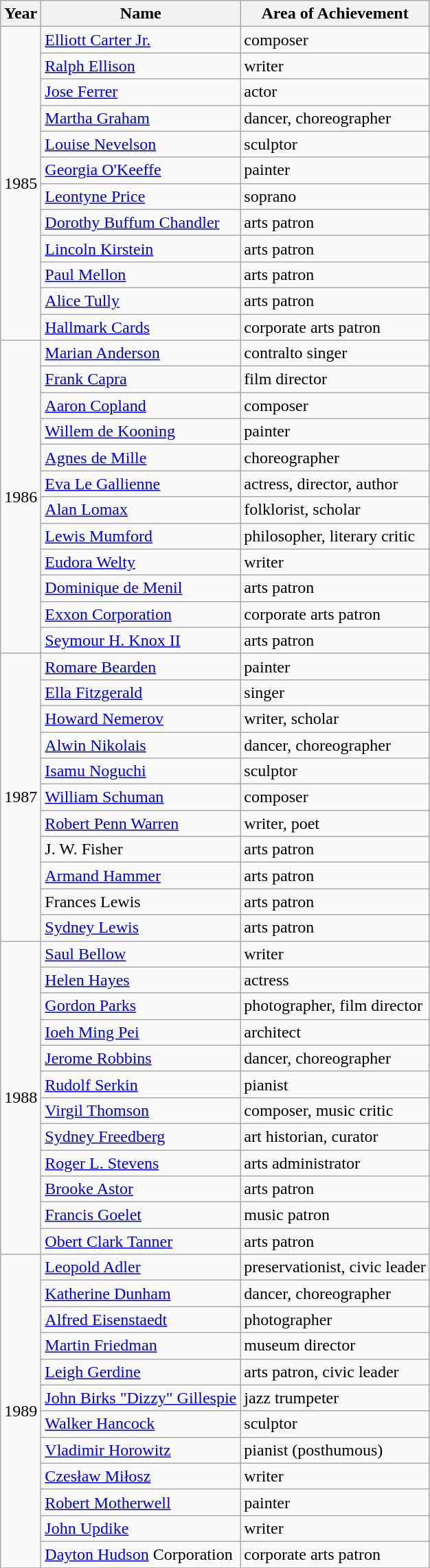<table class="wikitable sortable">
<tr>
<th>Year</th>
<th>Name</th>
<th>Area of Achievement</th>
</tr>
<tr>
<td rowspan="12">1985</td>
<td data-sort-value="Carter, Elliott"><a href='#'>Elliott Carter Jr.</a></td>
<td>composer</td>
</tr>
<tr>
<td data-sort-value="Ellison, Ralph"><a href='#'>Ralph Ellison</a></td>
<td>writer</td>
</tr>
<tr>
<td data-sort-value="Ferrer, Jose"><a href='#'>Jose Ferrer</a></td>
<td>actor</td>
</tr>
<tr>
<td data-sort-value="Graham, Martha"><a href='#'>Martha Graham</a></td>
<td>dancer, choreographer</td>
</tr>
<tr>
<td data-sort-value="Nevelson, Louise"><a href='#'>Louise Nevelson</a></td>
<td>sculptor</td>
</tr>
<tr>
<td data-sort-value="O'Keeffe, Georgia"><a href='#'>Georgia O'Keeffe</a></td>
<td>painter</td>
</tr>
<tr>
<td data-sort-value="Price, Leontyne"><a href='#'>Leontyne Price</a></td>
<td>soprano</td>
</tr>
<tr>
<td data-sort-value="Buffum Chandler, Dorothy"><a href='#'>Dorothy Buffum Chandler</a></td>
<td>arts patron</td>
</tr>
<tr>
<td data-sort-value="Kirstein, Lincoln"><a href='#'>Lincoln Kirstein</a></td>
<td>arts patron</td>
</tr>
<tr>
<td data-sort-value="Mellon, Paul"><a href='#'>Paul Mellon</a></td>
<td>arts patron</td>
</tr>
<tr>
<td data-sort-value="Tully, Alice"><a href='#'>Alice Tully</a></td>
<td>arts patron</td>
</tr>
<tr>
<td><a href='#'>Hallmark Cards</a></td>
<td>corporate arts patron</td>
</tr>
<tr>
<td rowspan="12">1986</td>
<td data-sort-value="Anderson, Marian"><a href='#'>Marian Anderson</a></td>
<td>contralto singer</td>
</tr>
<tr>
<td data-sort-value="Capra, Frank"><a href='#'>Frank Capra</a></td>
<td>film director</td>
</tr>
<tr>
<td data-sort-value="Copland, Aaron"><a href='#'>Aaron Copland</a></td>
<td>composer</td>
</tr>
<tr>
<td data-sort-value="de Kooning, Willem"><a href='#'>Willem de Kooning</a></td>
<td>painter</td>
</tr>
<tr>
<td data-sort-value="de Mille, Agnes"><a href='#'>Agnes de Mille</a></td>
<td>choreographer</td>
</tr>
<tr>
<td data-sort-value="Le Gallienne, Eva"><a href='#'>Eva Le Gallienne</a></td>
<td>actress, director, author</td>
</tr>
<tr>
<td data-sort-value="Lomax, Alan"><a href='#'>Alan Lomax</a></td>
<td>folklorist, scholar</td>
</tr>
<tr>
<td data-sort-value="Mumford, Lewis"><a href='#'>Lewis Mumford</a></td>
<td>philosopher, literary critic</td>
</tr>
<tr>
<td data-sort-value="Welty, Eudora"><a href='#'>Eudora Welty</a></td>
<td>writer</td>
</tr>
<tr>
<td data-sort-value="de Menil, Dominique"><a href='#'>Dominique de Menil</a></td>
<td>arts patron</td>
</tr>
<tr>
<td data-sort-value="Corporation, Exxon"><a href='#'>Exxon Corporation</a></td>
<td>corporate arts patron</td>
</tr>
<tr>
<td data-sort-value="Knox , Seymour"><a href='#'>Seymour H. Knox II</a></td>
<td>arts patron</td>
</tr>
<tr>
<td rowspan="11">1987</td>
<td data-sort-value="Bearden, Romare"><a href='#'>Romare Bearden</a></td>
<td>painter</td>
</tr>
<tr>
<td data-sort-value="Fitzgerald, Ella"><a href='#'>Ella Fitzgerald</a></td>
<td>singer</td>
</tr>
<tr>
<td data-sort-value="Nemerov, Howard"><a href='#'>Howard Nemerov</a></td>
<td>writer, scholar</td>
</tr>
<tr>
<td data-sort-value="Nikolais, Alwin"><a href='#'>Alwin Nikolais</a></td>
<td>dancer, choreographer</td>
</tr>
<tr>
<td data-sort-value="Noguchi, Isamu"><a href='#'>Isamu Noguchi</a></td>
<td>sculptor</td>
</tr>
<tr>
<td data-sort-value="Schuman, William"><a href='#'>William Schuman</a></td>
<td>composer</td>
</tr>
<tr>
<td data-sort-value="Warren, Robert Penn "><a href='#'>Robert Penn Warren</a></td>
<td>writer, poet</td>
</tr>
<tr>
<td data-sort-value="Fisher, J. W.">J. W. Fisher</td>
<td>arts patron</td>
</tr>
<tr>
<td Dr. data-sort-value="Hammer, Armand"><a href='#'>Armand Hammer</a></td>
<td>arts patron</td>
</tr>
<tr>
<td data-sort-value="Lewis, Frances">Frances Lewis</td>
<td>arts patron</td>
</tr>
<tr>
<td Mr. and Mrs. data-sort-value="Lewis, Sydney"><a href='#'>Sydney Lewis</a></td>
<td>arts patron</td>
</tr>
<tr>
<td rowspan="12">1988</td>
<td data-sort-value="Bellow, Saul"><a href='#'>Saul Bellow</a></td>
<td>writer</td>
</tr>
<tr>
<td data-sort-value="Hayes, Helen"><a href='#'>Helen Hayes</a></td>
<td>actress</td>
</tr>
<tr>
<td data-sort-value="Parks, Gordon"><a href='#'>Gordon Parks</a></td>
<td>photographer, film director</td>
</tr>
<tr>
<td data-sort-value="Pei, Ioeh Ming"><a href='#'>Ioeh Ming Pei</a></td>
<td>architect</td>
</tr>
<tr>
<td data-sort-value="Robbins, Jerome"><a href='#'>Jerome Robbins</a></td>
<td>dancer, choreographer</td>
</tr>
<tr>
<td data-sort-value="Serkin, Rudolf"><a href='#'>Rudolf Serkin</a></td>
<td>pianist</td>
</tr>
<tr>
<td data-sort-value="Thomson, Virgil"><a href='#'>Virgil Thomson</a></td>
<td>composer, music critic</td>
</tr>
<tr>
<td data-sort-value="Freedberg, Sydney"><a href='#'>Sydney Freedberg</a></td>
<td>art historian, curator</td>
</tr>
<tr>
<td data-sort-value="Stevens, Roger"><a href='#'>Roger L. Stevens</a></td>
<td>arts administrator</td>
</tr>
<tr>
<td data-sort-value="Astor, Brooke"><a href='#'>Brooke Astor</a></td>
<td>arts patron</td>
</tr>
<tr>
<td data-sort-value="Goelet, Francis"><a href='#'>Francis Goelet</a></td>
<td>music patron</td>
</tr>
<tr>
<td data-sort-value="Tanner, Obert Clark"><a href='#'>Obert Clark Tanner</a></td>
<td>arts patron</td>
</tr>
<tr>
<td rowspan="12">1989</td>
<td data-sort-value="Adler, Leopold"><a href='#'>Leopold Adler</a></td>
<td>preservationist, civic leader</td>
</tr>
<tr>
<td data-sort-value="Dunham, Katherine"><a href='#'>Katherine Dunham</a></td>
<td>dancer, choreographer</td>
</tr>
<tr>
<td data-sort-value="Eisenstaedt, Alfred"><a href='#'>Alfred Eisenstaedt</a></td>
<td>photographer</td>
</tr>
<tr>
<td data-sort-value="Friedman, Martin"><a href='#'>Martin Friedman</a></td>
<td>museum director</td>
</tr>
<tr>
<td data-sort-value="Gerdine, Leigh"><a href='#'>Leigh Gerdine</a></td>
<td>arts patron, civic leader</td>
</tr>
<tr>
<td data-sort-value="Gillespie, Dizzy"><a href='#'>John Birks "Dizzy" Gillespie</a></td>
<td>jazz trumpeter</td>
</tr>
<tr>
<td data-sort-value="Hancock, Walker"><a href='#'>Walker Hancock</a></td>
<td>sculptor</td>
</tr>
<tr>
<td data-sort-value="Horowitz, Vladimir"><a href='#'>Vladimir Horowitz</a></td>
<td>pianist (posthumous)</td>
</tr>
<tr>
<td data-sort-value="Miłosz, Czesław"><a href='#'>Czesław Miłosz</a></td>
<td>writer</td>
</tr>
<tr>
<td data-sort-value="Motherwell, Robert"><a href='#'>Robert Motherwell</a></td>
<td>painter</td>
</tr>
<tr>
<td data-sort-value="Updike, John"><a href='#'>John Updike</a></td>
<td>writer</td>
</tr>
<tr>
<td data-sort-value="Hudson, Dayton"><a href='#'>Dayton Hudson</a> Corporation</td>
<td>corporate arts patron</td>
</tr>
<tr>
</tr>
</table>
